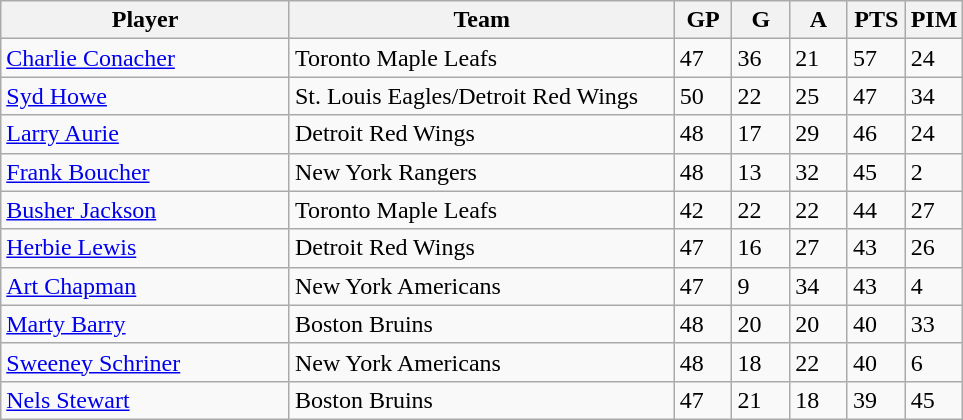<table class="wikitable">
<tr>
<th bgcolor="#DDDDFF" width="30%">Player</th>
<th bgcolor="#DDDDFF" width="40%">Team</th>
<th bgcolor="#DDDDFF" width="6%">GP</th>
<th bgcolor="#DDDDFF" width="6%">G</th>
<th bgcolor="#DDDDFF" width="6%">A</th>
<th bgcolor="#DDDDFF" width="6%">PTS</th>
<th bgcolor="#DDDDFF" width="6%">PIM</th>
</tr>
<tr>
<td><a href='#'>Charlie Conacher</a></td>
<td>Toronto Maple Leafs</td>
<td>47</td>
<td>36</td>
<td>21</td>
<td>57</td>
<td>24</td>
</tr>
<tr>
<td><a href='#'>Syd Howe</a></td>
<td>St. Louis Eagles/Detroit Red Wings</td>
<td>50</td>
<td>22</td>
<td>25</td>
<td>47</td>
<td>34</td>
</tr>
<tr>
<td><a href='#'>Larry Aurie</a></td>
<td>Detroit Red Wings</td>
<td>48</td>
<td>17</td>
<td>29</td>
<td>46</td>
<td>24</td>
</tr>
<tr>
<td><a href='#'>Frank Boucher</a></td>
<td>New York Rangers</td>
<td>48</td>
<td>13</td>
<td>32</td>
<td>45</td>
<td>2</td>
</tr>
<tr>
<td><a href='#'>Busher Jackson</a></td>
<td>Toronto Maple Leafs</td>
<td>42</td>
<td>22</td>
<td>22</td>
<td>44</td>
<td>27</td>
</tr>
<tr>
<td><a href='#'>Herbie Lewis</a></td>
<td>Detroit Red Wings</td>
<td>47</td>
<td>16</td>
<td>27</td>
<td>43</td>
<td>26</td>
</tr>
<tr>
<td><a href='#'>Art Chapman</a></td>
<td>New York Americans</td>
<td>47</td>
<td>9</td>
<td>34</td>
<td>43</td>
<td>4</td>
</tr>
<tr>
<td><a href='#'>Marty Barry</a></td>
<td>Boston Bruins</td>
<td>48</td>
<td>20</td>
<td>20</td>
<td>40</td>
<td>33</td>
</tr>
<tr>
<td><a href='#'>Sweeney Schriner</a></td>
<td>New York Americans</td>
<td>48</td>
<td>18</td>
<td>22</td>
<td>40</td>
<td>6</td>
</tr>
<tr>
<td><a href='#'>Nels Stewart</a></td>
<td>Boston Bruins</td>
<td>47</td>
<td>21</td>
<td>18</td>
<td>39</td>
<td>45</td>
</tr>
</table>
